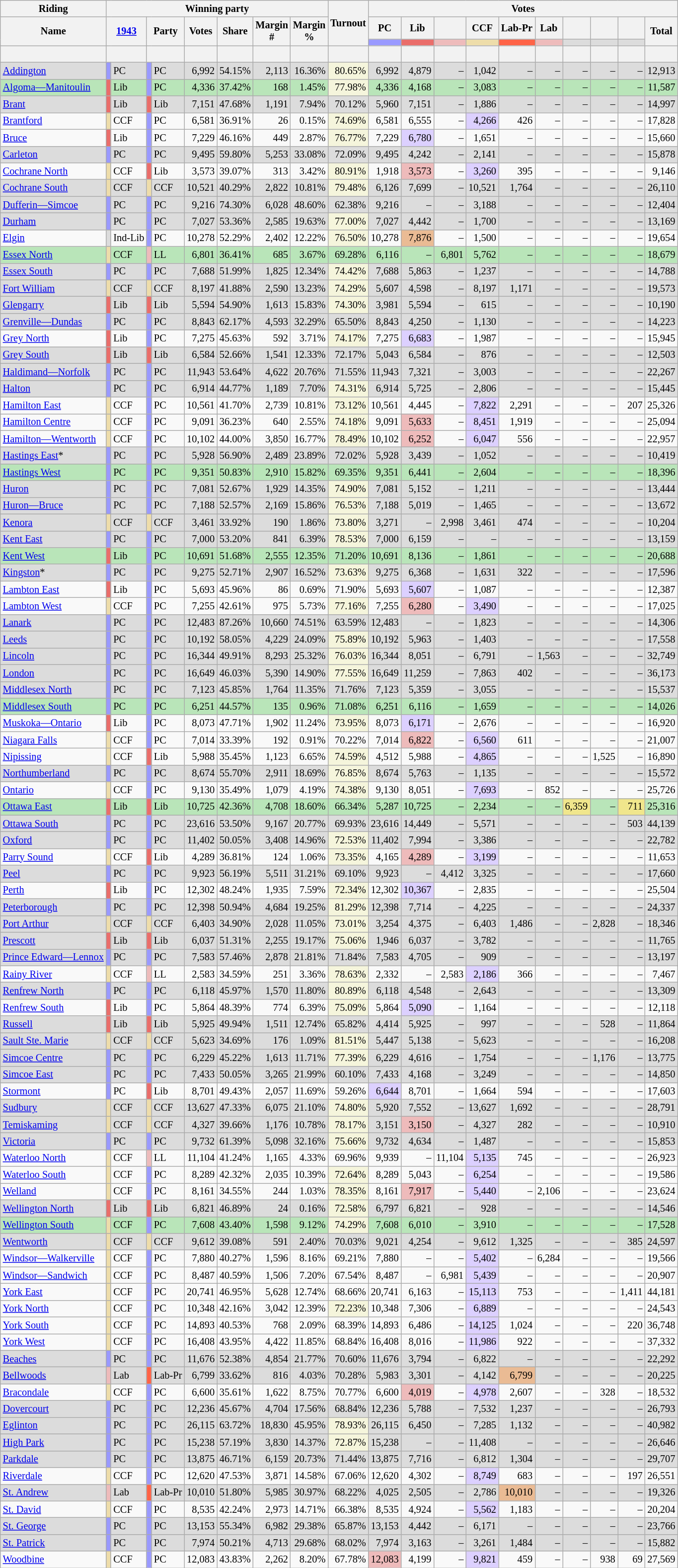<table class="wikitable sortable mw-collapsible" style="text-align:right; font-size:85%">
<tr>
<th scope="col">Riding</th>
<th scope="col" colspan="8">Winning party</th>
<th rowspan="3" scope="col">Turnout<br></th>
<th scope="col" colspan="10">Votes</th>
</tr>
<tr>
<th rowspan="2" scope="col">Name</th>
<th colspan="2" rowspan="2" scope="col"><strong><a href='#'>1943</a></strong></th>
<th colspan="2" rowspan="2" scope="col">Party</th>
<th rowspan="2" scope="col">Votes</th>
<th rowspan="2" scope="col">Share</th>
<th rowspan="2" scope="col">Margin<br>#</th>
<th rowspan="2" scope="col">Margin<br>%</th>
<th scope="col">PC</th>
<th scope="col">Lib</th>
<th scope="col"></th>
<th scope="col">CCF</th>
<th scope="col">Lab-Pr</th>
<th scope="col">Lab</th>
<th scope="col"></th>
<th scope="col"></th>
<th scope="col"></th>
<th rowspan="2" scope="col">Total</th>
</tr>
<tr>
<th scope="col" style="background-color:#9999FF;"></th>
<th scope="col" style="background-color:#EA6D6A;"></th>
<th scope="col" style="background-color:#EEBBBB;"></th>
<th scope="col" style="background-color:#EEDDAA;"></th>
<th scope="col" style="background-color:#FF6347;"></th>
<th scope="col" style="background-color:#EEBBBB;"></th>
<th scope="col" style="background-color:#DCDCDC;"></th>
<th scope="col" style="background-color:#DCDCDC;"></th>
<th scope="col" style="background-color:#DCDCDC;"></th>
</tr>
<tr>
<th> </th>
<th colspan="2"></th>
<th colspan="2"></th>
<th></th>
<th></th>
<th></th>
<th></th>
<th></th>
<th></th>
<th></th>
<th></th>
<th></th>
<th></th>
<th></th>
<th></th>
<th></th>
<th></th>
<th></th>
</tr>
<tr style="background-color:#DCDCDC;">
<td style="text-align:left;"><a href='#'>Addington</a></td>
<td style="background-color:#9999FF;"></td>
<td style="text-align:left;">PC</td>
<td style="background-color:#9999FF;"></td>
<td style="text-align:left;">PC</td>
<td>6,992</td>
<td>54.15%</td>
<td>2,113</td>
<td>16.36%</td>
<td style="background-color:#F5F5DC;">80.65%</td>
<td>6,992</td>
<td>4,879</td>
<td>–</td>
<td>1,042</td>
<td>–</td>
<td>–</td>
<td>–</td>
<td>–</td>
<td>–</td>
<td>12,913</td>
</tr>
<tr style="background-color:#B9E5B9;">
<td style="text-align:left;"><a href='#'>Algoma—Manitoulin</a></td>
<td style="background-color:#EA6D6A;"></td>
<td style="text-align:left;">Lib</td>
<td style="background-color:#9999FF;"></td>
<td style="text-align:left;">PC</td>
<td>4,336</td>
<td>37.42%</td>
<td>168</td>
<td>1.45%</td>
<td style="background-color:#F5F5DC;">77.98%</td>
<td>4,336</td>
<td>4,168</td>
<td>–</td>
<td>3,083</td>
<td>–</td>
<td>–</td>
<td>–</td>
<td>–</td>
<td>–</td>
<td>11,587</td>
</tr>
<tr style="background-color:#DCDCDC;">
<td style="text-align:left;"><a href='#'>Brant</a></td>
<td style="background-color:#EA6D6A;"></td>
<td style="text-align:left;">Lib</td>
<td style="background-color:#EA6D6A;"></td>
<td style="text-align:left;">Lib</td>
<td>7,151</td>
<td>47.68%</td>
<td>1,191</td>
<td>7.94%</td>
<td>70.12%</td>
<td>5,960</td>
<td>7,151</td>
<td>–</td>
<td>1,886</td>
<td>–</td>
<td>–</td>
<td>–</td>
<td>–</td>
<td>–</td>
<td>14,997</td>
</tr>
<tr>
<td style="text-align:left;"><a href='#'>Brantford</a></td>
<td style="background-color:#EEDDAA;"></td>
<td style="text-align:left;">CCF</td>
<td style="background-color:#9999FF;"></td>
<td style="text-align:left;">PC</td>
<td>6,581</td>
<td>36.91%</td>
<td>26</td>
<td>0.15%</td>
<td style="background-color:#F5F5DC;">74.69%</td>
<td>6,581</td>
<td>6,555</td>
<td>–</td>
<td style="background-color:#DCD0FF;">4,266</td>
<td>426</td>
<td>–</td>
<td>–</td>
<td>–</td>
<td>–</td>
<td>17,828</td>
</tr>
<tr>
<td style="text-align:left;"><a href='#'>Bruce</a></td>
<td style="background-color:#EA6D6A;"></td>
<td style="text-align:left;">Lib</td>
<td style="background-color:#9999FF;"></td>
<td style="text-align:left;">PC</td>
<td>7,229</td>
<td>46.16%</td>
<td>449</td>
<td>2.87%</td>
<td style="background-color:#F5F5DC;">76.77%</td>
<td>7,229</td>
<td style="background-color:#DCD0FF;">6,780</td>
<td>–</td>
<td>1,651</td>
<td>–</td>
<td>–</td>
<td>–</td>
<td>–</td>
<td>–</td>
<td>15,660</td>
</tr>
<tr style="background-color:#DCDCDC;">
<td style="text-align:left;"><a href='#'>Carleton</a></td>
<td style="background-color:#9999FF;"></td>
<td style="text-align:left;">PC</td>
<td style="background-color:#9999FF;"></td>
<td style="text-align:left;">PC</td>
<td>9,495</td>
<td>59.80%</td>
<td>5,253</td>
<td>33.08%</td>
<td>72.09%</td>
<td>9,495</td>
<td>4,242</td>
<td>–</td>
<td>2,141</td>
<td>–</td>
<td>–</td>
<td>–</td>
<td>–</td>
<td>–</td>
<td>15,878</td>
</tr>
<tr>
<td style="text-align:left;"><a href='#'>Cochrane North</a></td>
<td style="background-color:#EEDDAA;"></td>
<td style="text-align:left;">CCF</td>
<td style="background-color:#EA6D6A;"></td>
<td style="text-align:left;">Lib</td>
<td>3,573</td>
<td>39.07%</td>
<td>313</td>
<td>3.42%</td>
<td style="background-color:#F5F5DC;">80.91%</td>
<td>1,918</td>
<td style="background-color:#EEBBBB;">3,573</td>
<td>–</td>
<td style="background-color:#DCD0FF;">3,260</td>
<td>395</td>
<td>–</td>
<td>–</td>
<td>–</td>
<td>–</td>
<td>9,146</td>
</tr>
<tr style="background-color:#DCDCDC;">
<td style="text-align:left;"><a href='#'>Cochrane South</a></td>
<td style="background-color:#EEDDAA;"></td>
<td style="text-align:left;">CCF</td>
<td style="background-color:#EEDDAA;"></td>
<td style="text-align:left;">CCF</td>
<td>10,521</td>
<td>40.29%</td>
<td>2,822</td>
<td>10.81%</td>
<td style="background-color:#F5F5DC;">79.48%</td>
<td>6,126</td>
<td>7,699</td>
<td>–</td>
<td>10,521</td>
<td>1,764</td>
<td>–</td>
<td>–</td>
<td>–</td>
<td>–</td>
<td>26,110</td>
</tr>
<tr style="background-color:#DCDCDC;">
<td style="text-align:left;"><a href='#'>Dufferin—Simcoe</a></td>
<td style="background-color:#9999FF;"></td>
<td style="text-align:left;">PC</td>
<td style="background-color:#9999FF;"></td>
<td style="text-align:left;">PC</td>
<td>9,216</td>
<td>74.30%</td>
<td>6,028</td>
<td>48.60%</td>
<td>62.38%</td>
<td>9,216</td>
<td>–</td>
<td>–</td>
<td>3,188</td>
<td>–</td>
<td>–</td>
<td>–</td>
<td>–</td>
<td>–</td>
<td>12,404</td>
</tr>
<tr style="background-color:#DCDCDC;">
<td style="text-align:left;"><a href='#'>Durham</a></td>
<td style="background-color:#9999FF;"></td>
<td style="text-align:left;">PC</td>
<td style="background-color:#9999FF;"></td>
<td style="text-align:left;">PC</td>
<td>7,027</td>
<td>53.36%</td>
<td>2,585</td>
<td>19.63%</td>
<td style="background-color:#F5F5DC;">77.00%</td>
<td>7,027</td>
<td>4,442</td>
<td>–</td>
<td>1,700</td>
<td>–</td>
<td>–</td>
<td>–</td>
<td>–</td>
<td>–</td>
<td>13,169</td>
</tr>
<tr>
<td style="text-align:left;"><a href='#'>Elgin</a></td>
<td style="background-color:#DCDCDC;"></td>
<td style="text-align:left;">Ind-Lib</td>
<td style="background-color:#9999FF;"></td>
<td style="text-align:left;">PC</td>
<td>10,278</td>
<td>52.29%</td>
<td>2,402</td>
<td>12.22%</td>
<td style="background-color:#F5F5DC;">76.50%</td>
<td>10,278</td>
<td style="background-color:#EABB94;">7,876</td>
<td>–</td>
<td>1,500</td>
<td>–</td>
<td>–</td>
<td>–</td>
<td>–</td>
<td>–</td>
<td>19,654</td>
</tr>
<tr style="background-color:#B9E5B9;">
<td style="text-align:left;"><a href='#'>Essex North</a></td>
<td style="background-color:#EEDDAA;"></td>
<td style="text-align:left;">CCF</td>
<td style="background-color:#EEBBBB;"></td>
<td style="text-align:left;">LL</td>
<td>6,801</td>
<td>36.41%</td>
<td>685</td>
<td>3.67%</td>
<td>69.28%</td>
<td>6,116</td>
<td>–</td>
<td>6,801</td>
<td>5,762</td>
<td>–</td>
<td>–</td>
<td>–</td>
<td>–</td>
<td>–</td>
<td>18,679</td>
</tr>
<tr style="background-color:#DCDCDC;">
<td style="text-align:left;"><a href='#'>Essex South</a></td>
<td style="background-color:#9999FF;"></td>
<td style="text-align:left;">PC</td>
<td style="background-color:#9999FF;"></td>
<td style="text-align:left;">PC</td>
<td>7,688</td>
<td>51.99%</td>
<td>1,825</td>
<td>12.34%</td>
<td style="background-color:#F5F5DC;">74.42%</td>
<td>7,688</td>
<td>5,863</td>
<td>–</td>
<td>1,237</td>
<td>–</td>
<td>–</td>
<td>–</td>
<td>–</td>
<td>–</td>
<td>14,788</td>
</tr>
<tr style="background-color:#DCDCDC;">
<td style="text-align:left;"><a href='#'>Fort William</a></td>
<td style="background-color:#EEDDAA;"></td>
<td style="text-align:left;">CCF</td>
<td style="background-color:#EEDDAA;"></td>
<td style="text-align:left;">CCF</td>
<td>8,197</td>
<td>41.88%</td>
<td>2,590</td>
<td>13.23%</td>
<td style="background-color:#F5F5DC;">74.29%</td>
<td>5,607</td>
<td>4,598</td>
<td>–</td>
<td>8,197</td>
<td>1,171</td>
<td>–</td>
<td>–</td>
<td>–</td>
<td>–</td>
<td>19,573</td>
</tr>
<tr style="background-color:#DCDCDC;">
<td style="text-align:left;"><a href='#'>Glengarry</a></td>
<td style="background-color:#EA6D6A;"></td>
<td style="text-align:left;">Lib</td>
<td style="background-color:#EA6D6A;"></td>
<td style="text-align:left;">Lib</td>
<td>5,594</td>
<td>54.90%</td>
<td>1,613</td>
<td>15.83%</td>
<td style="background-color:#F5F5DC;">74.30%</td>
<td>3,981</td>
<td>5,594</td>
<td>–</td>
<td>615</td>
<td>–</td>
<td>–</td>
<td>–</td>
<td>–</td>
<td>–</td>
<td>10,190</td>
</tr>
<tr style="background-color:#DCDCDC;">
<td style="text-align:left;"><a href='#'>Grenville—Dundas</a></td>
<td style="background-color:#9999FF;"></td>
<td style="text-align:left;">PC</td>
<td style="background-color:#9999FF;"></td>
<td style="text-align:left;">PC</td>
<td>8,843</td>
<td>62.17%</td>
<td>4,593</td>
<td>32.29%</td>
<td>65.50%</td>
<td>8,843</td>
<td>4,250</td>
<td>–</td>
<td>1,130</td>
<td>–</td>
<td>–</td>
<td>–</td>
<td>–</td>
<td>–</td>
<td>14,223</td>
</tr>
<tr>
<td style="text-align:left;"><a href='#'>Grey North</a></td>
<td style="background-color:#EA6D6A;"></td>
<td style="text-align:left;">Lib</td>
<td style="background-color:#9999FF;"></td>
<td style="text-align:left;">PC</td>
<td>7,275</td>
<td>45.63%</td>
<td>592</td>
<td>3.71%</td>
<td style="background-color:#F5F5DC;">74.17%</td>
<td>7,275</td>
<td style="background-color:#DCD0FF;">6,683</td>
<td>–</td>
<td>1,987</td>
<td>–</td>
<td>–</td>
<td>–</td>
<td>–</td>
<td>–</td>
<td>15,945</td>
</tr>
<tr style="background-color:#DCDCDC;">
<td style="text-align:left;"><a href='#'>Grey South</a></td>
<td style="background-color:#EA6D6A;"></td>
<td style="text-align:left;">Lib</td>
<td style="background-color:#EA6D6A;"></td>
<td style="text-align:left;">Lib</td>
<td>6,584</td>
<td>52.66%</td>
<td>1,541</td>
<td>12.33%</td>
<td>72.17%</td>
<td>5,043</td>
<td>6,584</td>
<td>–</td>
<td>876</td>
<td>–</td>
<td>–</td>
<td>–</td>
<td>–</td>
<td>–</td>
<td>12,503</td>
</tr>
<tr style="background-color:#DCDCDC;">
<td style="text-align:left;"><a href='#'>Haldimand—Norfolk</a></td>
<td style="background-color:#9999FF;"></td>
<td style="text-align:left;">PC</td>
<td style="background-color:#9999FF;"></td>
<td style="text-align:left;">PC</td>
<td>11,943</td>
<td>53.64%</td>
<td>4,622</td>
<td>20.76%</td>
<td>71.55%</td>
<td>11,943</td>
<td>7,321</td>
<td>–</td>
<td>3,003</td>
<td>–</td>
<td>–</td>
<td>–</td>
<td>–</td>
<td>–</td>
<td>22,267</td>
</tr>
<tr style="background-color:#DCDCDC;">
<td style="text-align:left;"><a href='#'>Halton</a></td>
<td style="background-color:#9999FF;"></td>
<td style="text-align:left;">PC</td>
<td style="background-color:#9999FF;"></td>
<td style="text-align:left;">PC</td>
<td>6,914</td>
<td>44.77%</td>
<td>1,189</td>
<td>7.70%</td>
<td style="background-color:#F5F5DC;">74.31%</td>
<td>6,914</td>
<td>5,725</td>
<td>–</td>
<td>2,806</td>
<td>–</td>
<td>–</td>
<td>–</td>
<td>–</td>
<td>–</td>
<td>15,445</td>
</tr>
<tr>
<td style="text-align:left;"><a href='#'>Hamilton East</a></td>
<td style="background-color:#EEDDAA;"></td>
<td style="text-align:left;">CCF</td>
<td style="background-color:#9999FF;"></td>
<td style="text-align:left;">PC</td>
<td>10,561</td>
<td>41.70%</td>
<td>2,739</td>
<td>10.81%</td>
<td style="background-color:#F5F5DC;">73.12%</td>
<td>10,561</td>
<td>4,445</td>
<td>–</td>
<td style="background-color:#DCD0FF;">7,822</td>
<td>2,291</td>
<td>–</td>
<td>–</td>
<td>–</td>
<td>207</td>
<td>25,326</td>
</tr>
<tr>
<td style="text-align:left;"><a href='#'>Hamilton Centre</a></td>
<td style="background-color:#EEDDAA;"></td>
<td style="text-align:left;">CCF</td>
<td style="background-color:#9999FF;"></td>
<td style="text-align:left;">PC</td>
<td>9,091</td>
<td>36.23%</td>
<td>640</td>
<td>2.55%</td>
<td style="background-color:#F5F5DC;">74.18%</td>
<td>9,091</td>
<td style="background-color:#EEBBBB;">5,633</td>
<td>–</td>
<td style="background-color:#DCD0FF;">8,451</td>
<td>1,919</td>
<td>–</td>
<td>–</td>
<td>–</td>
<td>–</td>
<td>25,094</td>
</tr>
<tr>
<td style="text-align:left;"><a href='#'>Hamilton—Wentworth</a></td>
<td style="background-color:#EEDDAA;"></td>
<td style="text-align:left;">CCF</td>
<td style="background-color:#9999FF;"></td>
<td style="text-align:left;">PC</td>
<td>10,102</td>
<td>44.00%</td>
<td>3,850</td>
<td>16.77%</td>
<td style="background-color:#F5F5DC;">78.49%</td>
<td>10,102</td>
<td style="background-color:#EEBBBB;">6,252</td>
<td>–</td>
<td style="background-color:#DCD0FF;">6,047</td>
<td>556</td>
<td>–</td>
<td>–</td>
<td>–</td>
<td>–</td>
<td>22,957</td>
</tr>
<tr style="background-color:#DCDCDC;">
<td style="text-align:left;"><a href='#'>Hastings East</a>*</td>
<td style="background-color:#9999FF;"></td>
<td style="text-align:left;">PC</td>
<td style="background-color:#9999FF;"></td>
<td style="text-align:left;">PC</td>
<td>5,928</td>
<td>56.90%</td>
<td>2,489</td>
<td>23.89%</td>
<td>72.02%</td>
<td>5,928</td>
<td>3,439</td>
<td>–</td>
<td>1,052</td>
<td>–</td>
<td>–</td>
<td>–</td>
<td>–</td>
<td>–</td>
<td>10,419</td>
</tr>
<tr style="background-color:#B9E5B9;">
<td style="text-align:left;"><a href='#'>Hastings West</a></td>
<td style="background-color:#9999FF;"></td>
<td style="text-align:left;">PC</td>
<td style="background-color:#9999FF;"></td>
<td style="text-align:left;">PC</td>
<td>9,351</td>
<td>50.83%</td>
<td>2,910</td>
<td>15.82%</td>
<td>69.35%</td>
<td>9,351</td>
<td>6,441</td>
<td>–</td>
<td>2,604</td>
<td>–</td>
<td>–</td>
<td>–</td>
<td>–</td>
<td>–</td>
<td>18,396</td>
</tr>
<tr style="background-color:#DCDCDC;">
<td style="text-align:left;"><a href='#'>Huron</a></td>
<td style="background-color:#9999FF;"></td>
<td style="text-align:left;">PC</td>
<td style="background-color:#9999FF;"></td>
<td style="text-align:left;">PC</td>
<td>7,081</td>
<td>52.67%</td>
<td>1,929</td>
<td>14.35%</td>
<td style="background-color:#F5F5DC;">74.90%</td>
<td>7,081</td>
<td>5,152</td>
<td>–</td>
<td>1,211</td>
<td>–</td>
<td>–</td>
<td>–</td>
<td>–</td>
<td>–</td>
<td>13,444</td>
</tr>
<tr style="background-color:#DCDCDC;">
<td style="text-align:left;"><a href='#'>Huron—Bruce</a></td>
<td style="background-color:#9999FF;"></td>
<td style="text-align:left;">PC</td>
<td style="background-color:#9999FF;"></td>
<td style="text-align:left;">PC</td>
<td>7,188</td>
<td>52.57%</td>
<td>2,169</td>
<td>15.86%</td>
<td style="background-color:#F5F5DC;">76.53%</td>
<td>7,188</td>
<td>5,019</td>
<td>–</td>
<td>1,465</td>
<td>–</td>
<td>–</td>
<td>–</td>
<td>–</td>
<td>–</td>
<td>13,672</td>
</tr>
<tr style="background-color:#DCDCDC;">
<td style="text-align:left;"><a href='#'>Kenora</a></td>
<td style="background-color:#EEDDAA;"></td>
<td style="text-align:left;">CCF</td>
<td style="background-color:#EEDDAA;"></td>
<td style="text-align:left;">CCF</td>
<td>3,461</td>
<td>33.92%</td>
<td>190</td>
<td>1.86%</td>
<td style="background-color:#F5F5DC;">73.80%</td>
<td>3,271</td>
<td>–</td>
<td>2,998</td>
<td>3,461</td>
<td>474</td>
<td>–</td>
<td>–</td>
<td>–</td>
<td>–</td>
<td>10,204</td>
</tr>
<tr style="background-color:#DCDCDC;">
<td style="text-align:left;"><a href='#'>Kent East</a></td>
<td style="background-color:#9999FF;"></td>
<td style="text-align:left;">PC</td>
<td style="background-color:#9999FF;"></td>
<td style="text-align:left;">PC</td>
<td>7,000</td>
<td>53.20%</td>
<td>841</td>
<td>6.39%</td>
<td style="background-color:#F5F5DC;">78.53%</td>
<td>7,000</td>
<td>6,159</td>
<td>–</td>
<td>–</td>
<td>–</td>
<td>–</td>
<td>–</td>
<td>–</td>
<td>–</td>
<td>13,159</td>
</tr>
<tr style="background-color:#B9E5B9;">
<td style="text-align:left;"><a href='#'>Kent West</a></td>
<td style="background-color:#EA6D6A;"></td>
<td style="text-align:left;">Lib</td>
<td style="background-color:#9999FF;"></td>
<td style="text-align:left;">PC</td>
<td>10,691</td>
<td>51.68%</td>
<td>2,555</td>
<td>12.35%</td>
<td>71.20%</td>
<td>10,691</td>
<td>8,136</td>
<td>–</td>
<td>1,861</td>
<td>–</td>
<td>–</td>
<td>–</td>
<td>–</td>
<td>–</td>
<td>20,688</td>
</tr>
<tr style="background-color:#DCDCDC;">
<td style="text-align:left;"><a href='#'>Kingston</a>*</td>
<td style="background-color:#9999FF;"></td>
<td style="text-align:left;">PC</td>
<td style="background-color:#9999FF;"></td>
<td style="text-align:left;">PC</td>
<td>9,275</td>
<td>52.71%</td>
<td>2,907</td>
<td>16.52%</td>
<td style="background-color:#F5F5DC;">73.63%</td>
<td>9,275</td>
<td>6,368</td>
<td>–</td>
<td>1,631</td>
<td>322</td>
<td>–</td>
<td>–</td>
<td>–</td>
<td>–</td>
<td>17,596</td>
</tr>
<tr>
<td style="text-align:left;"><a href='#'>Lambton East</a></td>
<td style="background-color:#EA6D6A;"></td>
<td style="text-align:left;">Lib</td>
<td style="background-color:#9999FF;"></td>
<td style="text-align:left;">PC</td>
<td>5,693</td>
<td>45.96%</td>
<td>86</td>
<td>0.69%</td>
<td>71.90%</td>
<td>5,693</td>
<td style="background-color:#DCD0FF;">5,607</td>
<td>–</td>
<td>1,087</td>
<td>–</td>
<td>–</td>
<td>–</td>
<td>–</td>
<td>–</td>
<td>12,387</td>
</tr>
<tr>
<td style="text-align:left;"><a href='#'>Lambton West</a></td>
<td style="background-color:#EEDDAA;"></td>
<td style="text-align:left;">CCF</td>
<td style="background-color:#9999FF;"></td>
<td style="text-align:left;">PC</td>
<td>7,255</td>
<td>42.61%</td>
<td>975</td>
<td>5.73%</td>
<td style="background-color:#F5F5DC;">77.16%</td>
<td>7,255</td>
<td style="background-color:#EEBBBB;">6,280</td>
<td>–</td>
<td style="background-color:#DCD0FF;">3,490</td>
<td>–</td>
<td>–</td>
<td>–</td>
<td>–</td>
<td>–</td>
<td>17,025</td>
</tr>
<tr style="background-color:#DCDCDC;">
<td style="text-align:left;"><a href='#'>Lanark</a></td>
<td style="background-color:#9999FF;"></td>
<td style="text-align:left;">PC</td>
<td style="background-color:#9999FF;"></td>
<td style="text-align:left;">PC</td>
<td>12,483</td>
<td>87.26%</td>
<td>10,660</td>
<td>74.51%</td>
<td>63.59%</td>
<td>12,483</td>
<td>–</td>
<td>–</td>
<td>1,823</td>
<td>–</td>
<td>–</td>
<td>–</td>
<td>–</td>
<td>–</td>
<td>14,306</td>
</tr>
<tr style="background-color:#DCDCDC;">
<td style="text-align:left;"><a href='#'>Leeds</a></td>
<td style="background-color:#9999FF;"></td>
<td style="text-align:left;">PC</td>
<td style="background-color:#9999FF;"></td>
<td style="text-align:left;">PC</td>
<td>10,192</td>
<td>58.05%</td>
<td>4,229</td>
<td>24.09%</td>
<td style="background-color:#F5F5DC;">75.89%</td>
<td>10,192</td>
<td>5,963</td>
<td>–</td>
<td>1,403</td>
<td>–</td>
<td>–</td>
<td>–</td>
<td>–</td>
<td>–</td>
<td>17,558</td>
</tr>
<tr style="background-color:#DCDCDC;">
<td style="text-align:left;"><a href='#'>Lincoln</a></td>
<td style="background-color:#9999FF;"></td>
<td style="text-align:left;">PC</td>
<td style="background-color:#9999FF;"></td>
<td style="text-align:left;">PC</td>
<td>16,344</td>
<td>49.91%</td>
<td>8,293</td>
<td>25.32%</td>
<td style="background-color:#F5F5DC;">76.03%</td>
<td>16,344</td>
<td>8,051</td>
<td>–</td>
<td>6,791</td>
<td>–</td>
<td>1,563</td>
<td>–</td>
<td>–</td>
<td>–</td>
<td>32,749</td>
</tr>
<tr style="background-color:#DCDCDC;">
<td style="text-align:left;"><a href='#'>London</a></td>
<td style="background-color:#9999FF;"></td>
<td style="text-align:left;">PC</td>
<td style="background-color:#9999FF;"></td>
<td style="text-align:left;">PC</td>
<td>16,649</td>
<td>46.03%</td>
<td>5,390</td>
<td>14.90%</td>
<td style="background-color:#F5F5DC;">77.55%</td>
<td>16,649</td>
<td>11,259</td>
<td>–</td>
<td>7,863</td>
<td>402</td>
<td>–</td>
<td>–</td>
<td>–</td>
<td>–</td>
<td>36,173</td>
</tr>
<tr style="background-color:#DCDCDC;">
<td style="text-align:left;"><a href='#'>Middlesex North</a></td>
<td style="background-color:#9999FF;"></td>
<td style="text-align:left;">PC</td>
<td style="background-color:#9999FF;"></td>
<td style="text-align:left;">PC</td>
<td>7,123</td>
<td>45.85%</td>
<td>1,764</td>
<td>11.35%</td>
<td>71.76%</td>
<td>7,123</td>
<td>5,359</td>
<td>–</td>
<td>3,055</td>
<td>–</td>
<td>–</td>
<td>–</td>
<td>–</td>
<td>–</td>
<td>15,537</td>
</tr>
<tr style="background-color:#B9E5B9;">
<td style="text-align:left;"><a href='#'>Middlesex South</a></td>
<td style="background-color:#9999FF;"></td>
<td style="text-align:left;">PC</td>
<td style="background-color:#9999FF;"></td>
<td style="text-align:left;">PC</td>
<td>6,251</td>
<td>44.57%</td>
<td>135</td>
<td>0.96%</td>
<td>71.08%</td>
<td>6,251</td>
<td>6,116</td>
<td>–</td>
<td>1,659</td>
<td>–</td>
<td>–</td>
<td>–</td>
<td>–</td>
<td>–</td>
<td>14,026</td>
</tr>
<tr>
<td style="text-align:left;"><a href='#'>Muskoka—Ontario</a></td>
<td style="background-color:#EA6D6A;"></td>
<td style="text-align:left;">Lib</td>
<td style="background-color:#9999FF;"></td>
<td style="text-align:left;">PC</td>
<td>8,073</td>
<td>47.71%</td>
<td>1,902</td>
<td>11.24%</td>
<td style="background-color:#F5F5DC;">73.95%</td>
<td>8,073</td>
<td style="background-color:#DCD0FF;">6,171</td>
<td>–</td>
<td>2,676</td>
<td>–</td>
<td>–</td>
<td>–</td>
<td>–</td>
<td>–</td>
<td>16,920</td>
</tr>
<tr>
<td style="text-align:left;"><a href='#'>Niagara Falls</a></td>
<td style="background-color:#EEDDAA;"></td>
<td style="text-align:left;">CCF</td>
<td style="background-color:#9999FF;"></td>
<td style="text-align:left;">PC</td>
<td>7,014</td>
<td>33.39%</td>
<td>192</td>
<td>0.91%</td>
<td>70.22%</td>
<td>7,014</td>
<td style="background-color:#EEBBBB;">6,822</td>
<td>–</td>
<td style="background-color:#DCD0FF;">6,560</td>
<td>611</td>
<td>–</td>
<td>–</td>
<td>–</td>
<td>–</td>
<td>21,007</td>
</tr>
<tr>
<td style="text-align:left;"><a href='#'>Nipissing</a></td>
<td style="background-color:#EEDDAA;"></td>
<td style="text-align:left;">CCF</td>
<td style="background-color:#EA6D6A;"></td>
<td style="text-align:left;">Lib</td>
<td>5,988</td>
<td>35.45%</td>
<td>1,123</td>
<td>6.65%</td>
<td style="background-color:#F5F5DC;">74.59%</td>
<td>4,512</td>
<td>5,988</td>
<td>–</td>
<td style="background-color:#DCD0FF;">4,865</td>
<td>–</td>
<td>–</td>
<td>–</td>
<td>1,525</td>
<td>–</td>
<td>16,890</td>
</tr>
<tr style="background-color:#DCDCDC;">
<td style="text-align:left;"><a href='#'>Northumberland</a></td>
<td style="background-color:#9999FF;"></td>
<td style="text-align:left;">PC</td>
<td style="background-color:#9999FF;"></td>
<td style="text-align:left;">PC</td>
<td>8,674</td>
<td>55.70%</td>
<td>2,911</td>
<td>18.69%</td>
<td style="background-color:#F5F5DC;">76.85%</td>
<td>8,674</td>
<td>5,763</td>
<td>–</td>
<td>1,135</td>
<td>–</td>
<td>–</td>
<td>–</td>
<td>–</td>
<td>–</td>
<td>15,572</td>
</tr>
<tr>
<td style="text-align:left;"><a href='#'>Ontario</a></td>
<td style="background-color:#EEDDAA;"></td>
<td style="text-align:left;">CCF</td>
<td style="background-color:#9999FF;"></td>
<td style="text-align:left;">PC</td>
<td>9,130</td>
<td>35.49%</td>
<td>1,079</td>
<td>4.19%</td>
<td style="background-color:#F5F5DC;">74.38%</td>
<td>9,130</td>
<td>8,051</td>
<td>–</td>
<td style="background-color:#DCD0FF;">7,693</td>
<td>–</td>
<td>852</td>
<td>–</td>
<td>–</td>
<td>–</td>
<td>25,726</td>
</tr>
<tr style="background-color:#B9E5B9;">
<td style="text-align:left;"><a href='#'>Ottawa East</a></td>
<td style="background-color:#EA6D6A;"></td>
<td style="text-align:left;">Lib</td>
<td style="background-color:#EA6D6A;"></td>
<td style="text-align:left;">Lib</td>
<td>10,725</td>
<td>42.36%</td>
<td>4,708</td>
<td>18.60%</td>
<td>66.34%</td>
<td>5,287</td>
<td>10,725</td>
<td>–</td>
<td>2,234</td>
<td>–</td>
<td>–</td>
<td style="background-color:#F0E68C;">6,359</td>
<td>–</td>
<td style="background-color:#F0E68C;">711</td>
<td>25,316</td>
</tr>
<tr style="background-color:#DCDCDC;">
<td style="text-align:left;"><a href='#'>Ottawa South</a></td>
<td style="background-color:#9999FF;"></td>
<td style="text-align:left;">PC</td>
<td style="background-color:#9999FF;"></td>
<td style="text-align:left;">PC</td>
<td>23,616</td>
<td>53.50%</td>
<td>9,167</td>
<td>20.77%</td>
<td>69.93%</td>
<td>23,616</td>
<td>14,449</td>
<td>–</td>
<td>5,571</td>
<td>–</td>
<td>–</td>
<td>–</td>
<td>–</td>
<td>503</td>
<td>44,139</td>
</tr>
<tr style="background-color:#DCDCDC;">
<td style="text-align:left;"><a href='#'>Oxford</a></td>
<td style="background-color:#9999FF;"></td>
<td style="text-align:left;">PC</td>
<td style="background-color:#9999FF;"></td>
<td style="text-align:left;">PC</td>
<td>11,402</td>
<td>50.05%</td>
<td>3,408</td>
<td>14.96%</td>
<td style="background-color:#F5F5DC;">72.53%</td>
<td>11,402</td>
<td>7,994</td>
<td>–</td>
<td>3,386</td>
<td>–</td>
<td>–</td>
<td>–</td>
<td>–</td>
<td>–</td>
<td>22,782</td>
</tr>
<tr>
<td style="text-align:left;"><a href='#'>Parry Sound</a></td>
<td style="background-color:#EEDDAA;"></td>
<td style="text-align:left;">CCF</td>
<td style="background-color:#EA6D6A;"></td>
<td style="text-align:left;">Lib</td>
<td>4,289</td>
<td>36.81%</td>
<td>124</td>
<td>1.06%</td>
<td style="background-color:#F5F5DC;">73.35%</td>
<td>4,165</td>
<td style="background-color:#EEBBBB;">4,289</td>
<td>–</td>
<td style="background-color:#DCD0FF;">3,199</td>
<td>–</td>
<td>–</td>
<td>–</td>
<td>–</td>
<td>–</td>
<td>11,653</td>
</tr>
<tr style="background-color:#DCDCDC;">
<td style="text-align:left;"><a href='#'>Peel</a></td>
<td style="background-color:#9999FF;"></td>
<td style="text-align:left;">PC</td>
<td style="background-color:#9999FF;"></td>
<td style="text-align:left;">PC</td>
<td>9,923</td>
<td>56.19%</td>
<td>5,511</td>
<td>31.21%</td>
<td>69.10%</td>
<td>9,923</td>
<td>–</td>
<td>4,412</td>
<td>3,325</td>
<td>–</td>
<td>–</td>
<td>–</td>
<td>–</td>
<td>–</td>
<td>17,660</td>
</tr>
<tr>
<td style="text-align:left;"><a href='#'>Perth</a></td>
<td style="background-color:#EA6D6A;"></td>
<td style="text-align:left;">Lib</td>
<td style="background-color:#9999FF;"></td>
<td style="text-align:left;">PC</td>
<td>12,302</td>
<td>48.24%</td>
<td>1,935</td>
<td>7.59%</td>
<td style="background-color:#F5F5DC;">72.34%</td>
<td>12,302</td>
<td style="background-color:#DCD0FF;">10,367</td>
<td>–</td>
<td>2,835</td>
<td>–</td>
<td>–</td>
<td>–</td>
<td>–</td>
<td>–</td>
<td>25,504</td>
</tr>
<tr style="background-color:#DCDCDC;">
<td style="text-align:left;"><a href='#'>Peterborough</a></td>
<td style="background-color:#9999FF;"></td>
<td style="text-align:left;">PC</td>
<td style="background-color:#9999FF;"></td>
<td style="text-align:left;">PC</td>
<td>12,398</td>
<td>50.94%</td>
<td>4,684</td>
<td>19.25%</td>
<td style="background-color:#F5F5DC;">81.29%</td>
<td>12,398</td>
<td>7,714</td>
<td>–</td>
<td>4,225</td>
<td>–</td>
<td>–</td>
<td>–</td>
<td>–</td>
<td>–</td>
<td>24,337</td>
</tr>
<tr style="background-color:#DCDCDC;">
<td style="text-align:left;"><a href='#'>Port Arthur</a></td>
<td style="background-color:#EEDDAA;"></td>
<td style="text-align:left;">CCF</td>
<td style="background-color:#EEDDAA;"></td>
<td style="text-align:left;">CCF</td>
<td>6,403</td>
<td>34.90%</td>
<td>2,028</td>
<td>11.05%</td>
<td style="background-color:#F5F5DC;">73.01%</td>
<td>3,254</td>
<td>4,375</td>
<td>–</td>
<td>6,403</td>
<td>1,486</td>
<td>–</td>
<td>–</td>
<td>2,828</td>
<td>–</td>
<td>18,346</td>
</tr>
<tr style="background-color:#DCDCDC;">
<td style="text-align:left;"><a href='#'>Prescott</a></td>
<td style="background-color:#EA6D6A;"></td>
<td style="text-align:left;">Lib</td>
<td style="background-color:#EA6D6A;"></td>
<td style="text-align:left;">Lib</td>
<td>6,037</td>
<td>51.31%</td>
<td>2,255</td>
<td>19.17%</td>
<td style="background-color:#F5F5DC;">75.06%</td>
<td>1,946</td>
<td>6,037</td>
<td>–</td>
<td>3,782</td>
<td>–</td>
<td>–</td>
<td>–</td>
<td>–</td>
<td>–</td>
<td>11,765</td>
</tr>
<tr style="background-color:#DCDCDC;">
<td style="text-align:left;"><a href='#'>Prince Edward—Lennox</a></td>
<td style="background-color:#9999FF;"></td>
<td style="text-align:left;">PC</td>
<td style="background-color:#9999FF;"></td>
<td style="text-align:left;">PC</td>
<td>7,583</td>
<td>57.46%</td>
<td>2,878</td>
<td>21.81%</td>
<td>71.84%</td>
<td>7,583</td>
<td>4,705</td>
<td>–</td>
<td>909</td>
<td>–</td>
<td>–</td>
<td>–</td>
<td>–</td>
<td>–</td>
<td>13,197</td>
</tr>
<tr>
<td style="text-align:left;"><a href='#'>Rainy River</a></td>
<td style="background-color:#EEDDAA;"></td>
<td style="text-align:left;">CCF</td>
<td style="background-color:#EEBBBB;"></td>
<td style="text-align:left;">LL</td>
<td>2,583</td>
<td>34.59%</td>
<td>251</td>
<td>3.36%</td>
<td style="background-color:#F5F5DC;">78.63%</td>
<td>2,332</td>
<td>–</td>
<td>2,583</td>
<td style="background-color:#DCD0FF;">2,186</td>
<td>366</td>
<td>–</td>
<td>–</td>
<td>–</td>
<td>–</td>
<td>7,467</td>
</tr>
<tr style="background-color:#DCDCDC;">
<td style="text-align:left;"><a href='#'>Renfrew North</a></td>
<td style="background-color:#9999FF;"></td>
<td style="text-align:left;">PC</td>
<td style="background-color:#9999FF;"></td>
<td style="text-align:left;">PC</td>
<td>6,118</td>
<td>45.97%</td>
<td>1,570</td>
<td>11.80%</td>
<td style="background-color:#F5F5DC;">80.89%</td>
<td>6,118</td>
<td>4,548</td>
<td>–</td>
<td>2,643</td>
<td>–</td>
<td>–</td>
<td>–</td>
<td>–</td>
<td>–</td>
<td>13,309</td>
</tr>
<tr>
<td style="text-align:left;"><a href='#'>Renfrew South</a></td>
<td style="background-color:#EA6D6A;"></td>
<td style="text-align:left;">Lib</td>
<td style="background-color:#9999FF;"></td>
<td style="text-align:left;">PC</td>
<td>5,864</td>
<td>48.39%</td>
<td>774</td>
<td>6.39%</td>
<td style="background-color:#F5F5DC;">75.09%</td>
<td>5,864</td>
<td style="background-color:#DCD0FF;">5,090</td>
<td>–</td>
<td>1,164</td>
<td>–</td>
<td>–</td>
<td>–</td>
<td>–</td>
<td>–</td>
<td>12,118</td>
</tr>
<tr style="background-color:#DCDCDC;">
<td style="text-align:left;"><a href='#'>Russell</a></td>
<td style="background-color:#EA6D6A;"></td>
<td style="text-align:left;">Lib</td>
<td style="background-color:#EA6D6A;"></td>
<td style="text-align:left;">Lib</td>
<td>5,925</td>
<td>49.94%</td>
<td>1,511</td>
<td>12.74%</td>
<td>65.82%</td>
<td>4,414</td>
<td>5,925</td>
<td>–</td>
<td>997</td>
<td>–</td>
<td>–</td>
<td>–</td>
<td>528</td>
<td>–</td>
<td>11,864</td>
</tr>
<tr style="background-color:#DCDCDC;">
<td style="text-align:left;"><a href='#'>Sault Ste. Marie</a></td>
<td style="background-color:#EEDDAA;"></td>
<td style="text-align:left;">CCF</td>
<td style="background-color:#EEDDAA;"></td>
<td style="text-align:left;">CCF</td>
<td>5,623</td>
<td>34.69%</td>
<td>176</td>
<td>1.09%</td>
<td style="background-color:#F5F5DC;">81.51%</td>
<td>5,447</td>
<td>5,138</td>
<td>–</td>
<td>5,623</td>
<td>–</td>
<td>–</td>
<td>–</td>
<td>–</td>
<td>–</td>
<td>16,208</td>
</tr>
<tr style="background-color:#DCDCDC;">
<td style="text-align:left;"><a href='#'>Simcoe Centre</a></td>
<td style="background-color:#9999FF;"></td>
<td style="text-align:left;">PC</td>
<td style="background-color:#9999FF;"></td>
<td style="text-align:left;">PC</td>
<td>6,229</td>
<td>45.22%</td>
<td>1,613</td>
<td>11.71%</td>
<td style="background-color:#F5F5DC;">77.39%</td>
<td>6,229</td>
<td>4,616</td>
<td>–</td>
<td>1,754</td>
<td>–</td>
<td>–</td>
<td>–</td>
<td>1,176</td>
<td>–</td>
<td>13,775</td>
</tr>
<tr style="background-color:#DCDCDC;">
<td style="text-align:left;"><a href='#'>Simcoe East</a></td>
<td style="background-color:#9999FF;"></td>
<td style="text-align:left;">PC</td>
<td style="background-color:#9999FF;"></td>
<td style="text-align:left;">PC</td>
<td>7,433</td>
<td>50.05%</td>
<td>3,265</td>
<td>21.99%</td>
<td>60.10%</td>
<td>7,433</td>
<td>4,168</td>
<td>–</td>
<td>3,249</td>
<td>–</td>
<td>–</td>
<td>–</td>
<td>–</td>
<td>–</td>
<td>14,850</td>
</tr>
<tr>
<td style="text-align:left;"><a href='#'>Stormont</a></td>
<td style="background-color:#9999FF;"></td>
<td style="text-align:left;">PC</td>
<td style="background-color:#EA6D6A;"></td>
<td style="text-align:left;">Lib</td>
<td>8,701</td>
<td>49.43%</td>
<td>2,057</td>
<td>11.69%</td>
<td>59.26%</td>
<td style="background-color:#DCD0FF;">6,644</td>
<td>8,701</td>
<td>–</td>
<td>1,664</td>
<td>594</td>
<td>–</td>
<td>–</td>
<td>–</td>
<td>–</td>
<td>17,603</td>
</tr>
<tr style="background-color:#DCDCDC;">
<td style="text-align:left;"><a href='#'>Sudbury</a></td>
<td style="background-color:#EEDDAA;"></td>
<td style="text-align:left;">CCF</td>
<td style="background-color:#EEDDAA;"></td>
<td style="text-align:left;">CCF</td>
<td>13,627</td>
<td>47.33%</td>
<td>6,075</td>
<td>21.10%</td>
<td style="background-color:#F5F5DC;">74.80%</td>
<td>5,920</td>
<td>7,552</td>
<td>–</td>
<td>13,627</td>
<td>1,692</td>
<td>–</td>
<td>–</td>
<td>–</td>
<td>–</td>
<td>28,791</td>
</tr>
<tr style="background-color:#DCDCDC;">
<td style="text-align:left;"><a href='#'>Temiskaming</a></td>
<td style="background-color:#EEDDAA;"></td>
<td style="text-align:left;">CCF</td>
<td style="background-color:#EEDDAA;"></td>
<td style="text-align:left;">CCF</td>
<td>4,327</td>
<td>39.66%</td>
<td>1,176</td>
<td>10.78%</td>
<td style="background-color:#F5F5DC;">78.17%</td>
<td>3,151</td>
<td style="background-color:#EEBBBB;">3,150</td>
<td>–</td>
<td>4,327</td>
<td>282</td>
<td>–</td>
<td>–</td>
<td>–</td>
<td>–</td>
<td>10,910</td>
</tr>
<tr style="background-color:#DCDCDC;">
<td style="text-align:left;"><a href='#'>Victoria</a></td>
<td style="background-color:#9999FF;"></td>
<td style="text-align:left;">PC</td>
<td style="background-color:#9999FF;"></td>
<td style="text-align:left;">PC</td>
<td>9,732</td>
<td>61.39%</td>
<td>5,098</td>
<td>32.16%</td>
<td style="background-color:#F5F5DC;">75.66%</td>
<td>9,732</td>
<td>4,634</td>
<td>–</td>
<td>1,487</td>
<td>–</td>
<td>–</td>
<td>–</td>
<td>–</td>
<td>–</td>
<td>15,853</td>
</tr>
<tr>
<td style="text-align:left;"><a href='#'>Waterloo North</a></td>
<td style="background-color:#EEDDAA;"></td>
<td style="text-align:left;">CCF</td>
<td style="background-color:#EEBBBB;"></td>
<td style="text-align:left;">LL</td>
<td>11,104</td>
<td>41.24%</td>
<td>1,165</td>
<td>4.33%</td>
<td>69.96%</td>
<td>9,939</td>
<td>–</td>
<td>11,104</td>
<td style="background-color:#DCD0FF;">5,135</td>
<td>745</td>
<td>–</td>
<td>–</td>
<td>–</td>
<td>–</td>
<td>26,923</td>
</tr>
<tr>
<td style="text-align:left;"><a href='#'>Waterloo South</a></td>
<td style="background-color:#EEDDAA;"></td>
<td style="text-align:left;">CCF</td>
<td style="background-color:#9999FF;"></td>
<td style="text-align:left;">PC</td>
<td>8,289</td>
<td>42.32%</td>
<td>2,035</td>
<td>10.39%</td>
<td style="background-color:#F5F5DC;">72.64%</td>
<td>8,289</td>
<td>5,043</td>
<td>–</td>
<td style="background-color:#DCD0FF;">6,254</td>
<td>–</td>
<td>–</td>
<td>–</td>
<td>–</td>
<td>–</td>
<td>19,586</td>
</tr>
<tr>
<td style="text-align:left;"><a href='#'>Welland</a></td>
<td style="background-color:#EEDDAA;"></td>
<td style="text-align:left;">CCF</td>
<td style="background-color:#9999FF;"></td>
<td style="text-align:left;">PC</td>
<td>8,161</td>
<td>34.55%</td>
<td>244</td>
<td>1.03%</td>
<td style="background-color:#F5F5DC;">78.35%</td>
<td>8,161</td>
<td style="background-color:#EEBBBB;">7,917</td>
<td>–</td>
<td style="background-color:#DCD0FF;">5,440</td>
<td>–</td>
<td>2,106</td>
<td>–</td>
<td>–</td>
<td>–</td>
<td>23,624</td>
</tr>
<tr style="background-color:#DCDCDC;">
<td style="text-align:left;"><a href='#'>Wellington North</a></td>
<td style="background-color:#EA6D6A;"></td>
<td style="text-align:left;">Lib</td>
<td style="background-color:#EA6D6A;"></td>
<td style="text-align:left;">Lib</td>
<td>6,821</td>
<td>46.89%</td>
<td>24</td>
<td>0.16%</td>
<td style="background-color:#F5F5DC;">72.58%</td>
<td>6,797</td>
<td>6,821</td>
<td>–</td>
<td>928</td>
<td>–</td>
<td>–</td>
<td>–</td>
<td>–</td>
<td>–</td>
<td>14,546</td>
</tr>
<tr style="background-color:#B9E5B9;">
<td style="text-align:left;"><a href='#'>Wellington South</a></td>
<td style="background-color:#EEDDAA;"></td>
<td style="text-align:left;">CCF</td>
<td style="background-color:#9999FF;"></td>
<td style="text-align:left;">PC</td>
<td>7,608</td>
<td>43.40%</td>
<td>1,598</td>
<td>9.12%</td>
<td style="background-color:#F5F5DC;">74.29%</td>
<td>7,608</td>
<td>6,010</td>
<td>–</td>
<td>3,910</td>
<td>–</td>
<td>–</td>
<td>–</td>
<td>–</td>
<td>–</td>
<td>17,528</td>
</tr>
<tr style="background-color:#DCDCDC;">
<td style="text-align:left;"><a href='#'>Wentworth</a></td>
<td style="background-color:#EEDDAA;"></td>
<td style="text-align:left;">CCF</td>
<td style="background-color:#EEDDAA;"></td>
<td style="text-align:left;">CCF</td>
<td>9,612</td>
<td>39.08%</td>
<td>591</td>
<td>2.40%</td>
<td>70.03%</td>
<td>9,021</td>
<td>4,254</td>
<td>–</td>
<td>9,612</td>
<td>1,325</td>
<td>–</td>
<td>–</td>
<td>–</td>
<td>385</td>
<td>24,597</td>
</tr>
<tr>
<td style="text-align:left;"><a href='#'>Windsor—Walkerville</a></td>
<td style="background-color:#EEDDAA;"></td>
<td style="text-align:left;">CCF</td>
<td style="background-color:#9999FF;"></td>
<td style="text-align:left;">PC</td>
<td>7,880</td>
<td>40.27%</td>
<td>1,596</td>
<td>8.16%</td>
<td>69.21%</td>
<td>7,880</td>
<td>–</td>
<td>–</td>
<td style="background-color:#DCD0FF;">5,402</td>
<td>–</td>
<td>6,284</td>
<td>–</td>
<td>–</td>
<td>–</td>
<td>19,566</td>
</tr>
<tr>
<td style="text-align:left;"><a href='#'>Windsor—Sandwich</a></td>
<td style="background-color:#EEDDAA;"></td>
<td style="text-align:left;">CCF</td>
<td style="background-color:#9999FF;"></td>
<td style="text-align:left;">PC</td>
<td>8,487</td>
<td>40.59%</td>
<td>1,506</td>
<td>7.20%</td>
<td>67.54%</td>
<td>8,487</td>
<td>–</td>
<td>6,981</td>
<td style="background-color:#DCD0FF;">5,439</td>
<td>–</td>
<td>–</td>
<td>–</td>
<td>–</td>
<td>–</td>
<td>20,907</td>
</tr>
<tr>
<td style="text-align:left;"><a href='#'>York East</a></td>
<td style="background-color:#EEDDAA;"></td>
<td style="text-align:left;">CCF</td>
<td style="background-color:#9999FF;"></td>
<td style="text-align:left;">PC</td>
<td>20,741</td>
<td>46.95%</td>
<td>5,628</td>
<td>12.74%</td>
<td>68.66%</td>
<td>20,741</td>
<td>6,163</td>
<td>–</td>
<td style="background-color:#DCD0FF;">15,113</td>
<td>753</td>
<td>–</td>
<td>–</td>
<td>–</td>
<td>1,411</td>
<td>44,181</td>
</tr>
<tr>
<td style="text-align:left;"><a href='#'>York North</a></td>
<td style="background-color:#EEDDAA;"></td>
<td style="text-align:left;">CCF</td>
<td style="background-color:#9999FF;"></td>
<td style="text-align:left;">PC</td>
<td>10,348</td>
<td>42.16%</td>
<td>3,042</td>
<td>12.39%</td>
<td style="background-color:#F5F5DC;">72.23%</td>
<td>10,348</td>
<td>7,306</td>
<td>–</td>
<td style="background-color:#DCD0FF;">6,889</td>
<td>–</td>
<td>–</td>
<td>–</td>
<td>–</td>
<td>–</td>
<td>24,543</td>
</tr>
<tr>
<td style="text-align:left;"><a href='#'>York South</a></td>
<td style="background-color:#EEDDAA;"></td>
<td style="text-align:left;">CCF</td>
<td style="background-color:#9999FF;"></td>
<td style="text-align:left;">PC</td>
<td>14,893</td>
<td>40.53%</td>
<td>768</td>
<td>2.09%</td>
<td>68.39%</td>
<td>14,893</td>
<td>6,486</td>
<td>–</td>
<td style="background-color:#DCD0FF;">14,125</td>
<td>1,024</td>
<td>–</td>
<td>–</td>
<td>–</td>
<td>220</td>
<td>36,748</td>
</tr>
<tr>
<td style="text-align:left;"><a href='#'>York West</a></td>
<td style="background-color:#EEDDAA;"></td>
<td style="text-align:left;">CCF</td>
<td style="background-color:#9999FF;"></td>
<td style="text-align:left;">PC</td>
<td>16,408</td>
<td>43.95%</td>
<td>4,422</td>
<td>11.85%</td>
<td>68.84%</td>
<td>16,408</td>
<td>8,016</td>
<td>–</td>
<td style="background-color:#DCD0FF;">11,986</td>
<td>922</td>
<td>–</td>
<td>–</td>
<td>–</td>
<td>–</td>
<td>37,332</td>
</tr>
<tr style="background-color:#DCDCDC;">
<td style="text-align:left;"><a href='#'>Beaches</a></td>
<td style="background-color:#9999FF;"></td>
<td style="text-align:left;">PC</td>
<td style="background-color:#9999FF;"></td>
<td style="text-align:left;">PC</td>
<td>11,676</td>
<td>52.38%</td>
<td>4,854</td>
<td>21.77%</td>
<td>70.60%</td>
<td>11,676</td>
<td>3,794</td>
<td>–</td>
<td>6,822</td>
<td>–</td>
<td>–</td>
<td>–</td>
<td>–</td>
<td>–</td>
<td>22,292</td>
</tr>
<tr style="background-color:#DCDCDC;">
<td style="text-align:left;"><a href='#'>Bellwoods</a></td>
<td style="background-color:#EEBBBB;"></td>
<td style="text-align:left;">Lab</td>
<td style="background-color:#FF6347;"></td>
<td style="text-align:left;">Lab-Pr</td>
<td>6,799</td>
<td>33.62%</td>
<td>816</td>
<td>4.03%</td>
<td>70.28%</td>
<td>5,983</td>
<td>3,301</td>
<td>–</td>
<td>4,142</td>
<td style="background-color:#EABB94;">6,799</td>
<td>–</td>
<td>–</td>
<td>–</td>
<td>–</td>
<td>20,225</td>
</tr>
<tr>
<td style="text-align:left;"><a href='#'>Bracondale</a></td>
<td style="background-color:#EEDDAA;"></td>
<td style="text-align:left;">CCF</td>
<td style="background-color:#9999FF;"></td>
<td style="text-align:left;">PC</td>
<td>6,600</td>
<td>35.61%</td>
<td>1,622</td>
<td>8.75%</td>
<td>70.77%</td>
<td>6,600</td>
<td style="background-color:#EEBBBB;">4,019</td>
<td>–</td>
<td style="background-color:#DCD0FF;">4,978</td>
<td>2,607</td>
<td>–</td>
<td>–</td>
<td>328</td>
<td>–</td>
<td>18,532</td>
</tr>
<tr style="background-color:#DCDCDC;">
<td style="text-align:left;"><a href='#'>Dovercourt</a></td>
<td style="background-color:#9999FF;"></td>
<td style="text-align:left;">PC</td>
<td style="background-color:#9999FF;"></td>
<td style="text-align:left;">PC</td>
<td>12,236</td>
<td>45.67%</td>
<td>4,704</td>
<td>17.56%</td>
<td>68.84%</td>
<td>12,236</td>
<td>5,788</td>
<td>–</td>
<td>7,532</td>
<td>1,237</td>
<td>–</td>
<td>–</td>
<td>–</td>
<td>–</td>
<td>26,793</td>
</tr>
<tr style="background-color:#DCDCDC;">
<td style="text-align:left;"><a href='#'>Eglinton</a></td>
<td style="background-color:#9999FF;"></td>
<td style="text-align:left;">PC</td>
<td style="background-color:#9999FF;"></td>
<td style="text-align:left;">PC</td>
<td>26,115</td>
<td>63.72%</td>
<td>18,830</td>
<td>45.95%</td>
<td style="background-color:#F5F5DC;">78.93%</td>
<td>26,115</td>
<td>6,450</td>
<td>–</td>
<td>7,285</td>
<td>1,132</td>
<td>–</td>
<td>–</td>
<td>–</td>
<td>–</td>
<td>40,982</td>
</tr>
<tr style="background-color:#DCDCDC;">
<td style="text-align:left;"><a href='#'>High Park</a></td>
<td style="background-color:#9999FF;"></td>
<td style="text-align:left;">PC</td>
<td style="background-color:#9999FF;"></td>
<td style="text-align:left;">PC</td>
<td>15,238</td>
<td>57.19%</td>
<td>3,830</td>
<td>14.37%</td>
<td style="background-color:#F5F5DC;">72.87%</td>
<td>15,238</td>
<td>–</td>
<td>–</td>
<td>11,408</td>
<td>–</td>
<td>–</td>
<td>–</td>
<td>–</td>
<td>–</td>
<td>26,646</td>
</tr>
<tr style="background-color:#DCDCDC;">
<td style="text-align:left;"><a href='#'>Parkdale</a></td>
<td style="background-color:#9999FF;"></td>
<td style="text-align:left;">PC</td>
<td style="background-color:#9999FF;"></td>
<td style="text-align:left;">PC</td>
<td>13,875</td>
<td>46.71%</td>
<td>6,159</td>
<td>20.73%</td>
<td>71.44%</td>
<td>13,875</td>
<td>7,716</td>
<td>–</td>
<td>6,812</td>
<td>1,304</td>
<td>–</td>
<td>–</td>
<td>–</td>
<td>–</td>
<td>29,707</td>
</tr>
<tr>
<td style="text-align:left;"><a href='#'>Riverdale</a></td>
<td style="background-color:#EEDDAA;"></td>
<td style="text-align:left;">CCF</td>
<td style="background-color:#9999FF;"></td>
<td style="text-align:left;">PC</td>
<td>12,620</td>
<td>47.53%</td>
<td>3,871</td>
<td>14.58%</td>
<td>67.06%</td>
<td>12,620</td>
<td>4,302</td>
<td>–</td>
<td style="background-color:#DCD0FF;">8,749</td>
<td>683</td>
<td>–</td>
<td>–</td>
<td>–</td>
<td>197</td>
<td>26,551</td>
</tr>
<tr style="background-color:#DCDCDC;">
<td style="text-align:left;"><a href='#'>St. Andrew</a></td>
<td style="background-color:#EEBBBB;"></td>
<td style="text-align:left;">Lab</td>
<td style="background-color:#FF6347;"></td>
<td style="text-align:left;">Lab-Pr</td>
<td>10,010</td>
<td>51.80%</td>
<td>5,985</td>
<td>30.97%</td>
<td>68.22%</td>
<td>4,025</td>
<td>2,505</td>
<td>–</td>
<td>2,786</td>
<td style="background-color:#EABB94;">10,010</td>
<td>–</td>
<td>–</td>
<td>–</td>
<td>–</td>
<td>19,326</td>
</tr>
<tr>
<td style="text-align:left;"><a href='#'>St. David</a></td>
<td style="background-color:#EEDDAA;"></td>
<td style="text-align:left;">CCF</td>
<td style="background-color:#9999FF;"></td>
<td style="text-align:left;">PC</td>
<td>8,535</td>
<td>42.24%</td>
<td>2,973</td>
<td>14.71%</td>
<td>66.38%</td>
<td>8,535</td>
<td>4,924</td>
<td>–</td>
<td style="background-color:#DCD0FF;">5,562</td>
<td>1,183</td>
<td>–</td>
<td>–</td>
<td>–</td>
<td>–</td>
<td>20,204</td>
</tr>
<tr style="background-color:#DCDCDC;">
<td style="text-align:left;"><a href='#'>St. George</a></td>
<td style="background-color:#9999FF;"></td>
<td style="text-align:left;">PC</td>
<td style="background-color:#9999FF;"></td>
<td style="text-align:left;">PC</td>
<td>13,153</td>
<td>55.34%</td>
<td>6,982</td>
<td>29.38%</td>
<td>65.87%</td>
<td>13,153</td>
<td>4,442</td>
<td>–</td>
<td>6,171</td>
<td>–</td>
<td>–</td>
<td>–</td>
<td>–</td>
<td>–</td>
<td>23,766</td>
</tr>
<tr style="background-color:#DCDCDC;">
<td style="text-align:left;"><a href='#'>St. Patrick</a></td>
<td style="background-color:#9999FF;"></td>
<td style="text-align:left;">PC</td>
<td style="background-color:#9999FF;"></td>
<td style="text-align:left;">PC</td>
<td>7,974</td>
<td>50.21%</td>
<td>4,713</td>
<td>29.68%</td>
<td>68.02%</td>
<td>7,974</td>
<td>3,163</td>
<td>–</td>
<td>3,261</td>
<td>1,484</td>
<td>–</td>
<td>–</td>
<td>–</td>
<td>–</td>
<td>15,882</td>
</tr>
<tr>
<td style="text-align:left;"><a href='#'>Woodbine</a></td>
<td style="background-color:#EEDDAA;"></td>
<td style="text-align:left;">CCF</td>
<td style="background-color:#9999FF;"></td>
<td style="text-align:left;">PC</td>
<td>12,083</td>
<td>43.83%</td>
<td>2,262</td>
<td>8.20%</td>
<td>67.78%</td>
<td style="background-color:#EEBBBB;">12,083</td>
<td>4,199</td>
<td>–</td>
<td style="background-color:#DCD0FF;">9,821</td>
<td>459</td>
<td>–</td>
<td>–</td>
<td>938</td>
<td>69</td>
<td>27,569</td>
</tr>
</table>
